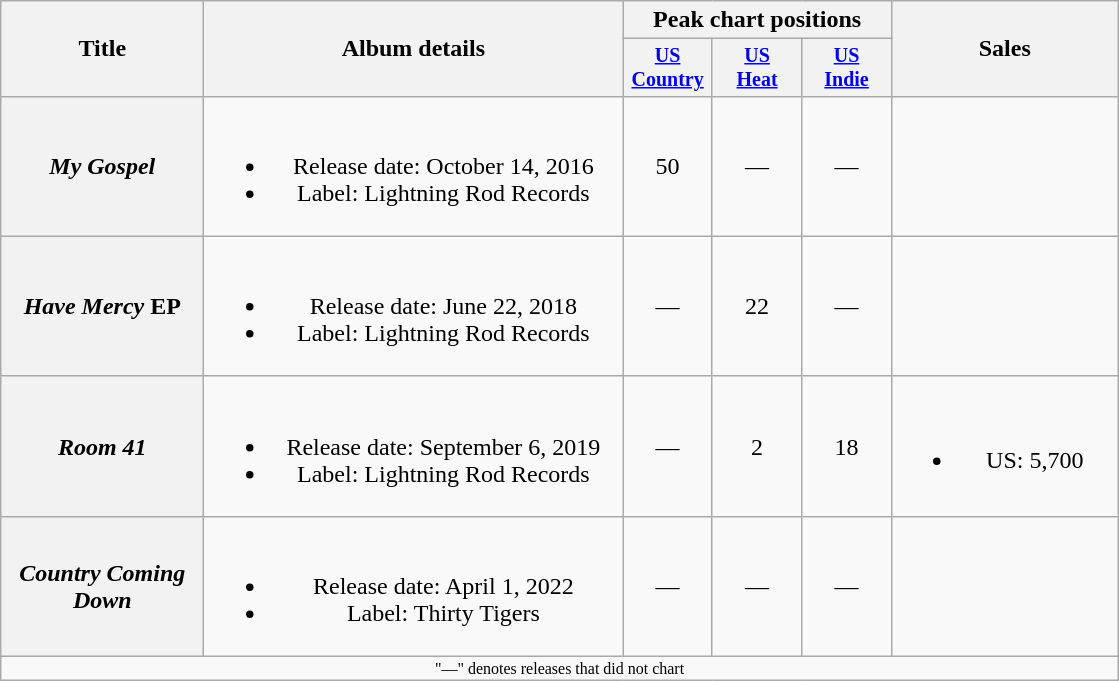<table class="wikitable plainrowheaders" style="text-align:center;">
<tr>
<th rowspan="2" style="width:8em;">Title</th>
<th rowspan="2" style="width:17em;">Album details</th>
<th colspan="3">Peak chart positions</th>
<th rowspan="2" style="width:9em;">Sales</th>
</tr>
<tr style="font-size:smaller;">
<th style="width:4em;"><a href='#'>US <br>Country</a><br></th>
<th style="width:4em;"><a href='#'>US <br>Heat</a><br></th>
<th style="width:4em;"><a href='#'>US <br>Indie</a><br></th>
</tr>
<tr>
<th scope="row"><em>My Gospel</em></th>
<td><br><ul><li>Release date: October 14, 2016</li><li>Label: Lightning Rod Records</li></ul></td>
<td>50</td>
<td>—</td>
<td>—</td>
<td></td>
</tr>
<tr>
<th scope="row"><em>Have Mercy</em> EP</th>
<td><br><ul><li>Release date: June 22, 2018</li><li>Label: Lightning Rod Records</li></ul></td>
<td>—</td>
<td>22</td>
<td>—</td>
<td></td>
</tr>
<tr>
<th scope="row"><em>Room 41</em></th>
<td><br><ul><li>Release date: September 6, 2019</li><li>Label: Lightning Rod Records</li></ul></td>
<td>—</td>
<td>2</td>
<td>18</td>
<td><br><ul><li>US: 5,700</li></ul></td>
</tr>
<tr>
<th scope="row"><em>Country Coming Down</em></th>
<td><br><ul><li>Release date: April 1, 2022</li><li>Label: Thirty Tigers</li></ul></td>
<td>—</td>
<td>—</td>
<td>—</td>
<td></td>
</tr>
<tr>
<td colspan="6" style="font-size:8pt">"—" denotes releases that did not chart</td>
</tr>
</table>
